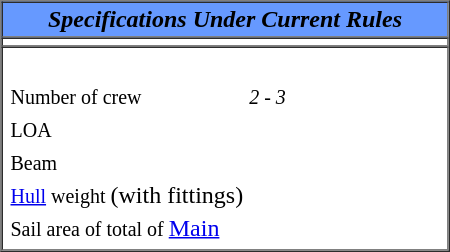<table cellpadding="2" cellspacing="0" border="1" align="right" style="margin-left: 0.5em" width=300px>
<tr>
<th style="background:#6699FF;"><strong><em>Specifications Under Current Rules</em></strong></th>
</tr>
<tr>
</tr>
<tr>
</tr>
<tr>
</tr>
<tr>
<td colspan=2 align=center></td>
</tr>
<tr>
<td><br><table align="left">
<tr>
<td valign="top"><small>Number of crew</small></td>
<td valign="top"><small><em>2 - 3</em></small></td>
</tr>
<tr>
<td valign="top"><small>LOA</small></td>
<td valign="top"></td>
</tr>
<tr>
<td valign="top"><small>Beam </small></td>
<td valign="top"></td>
</tr>
<tr>
<td valign="top"><small><a href='#'>Hull</a> weight </small>(with fittings)</td>
<td valign="top"></td>
</tr>
<tr>
<td valign="top"><small>Sail area of total of </small><a href='#'>Main</a></td>
<td valign="top"></td>
</tr>
</table>
</td>
</tr>
</table>
